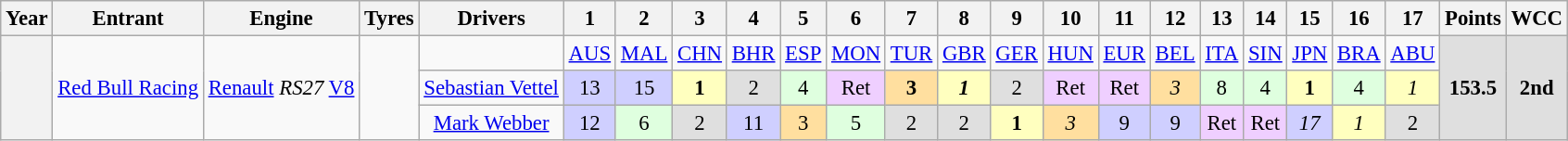<table class="wikitable" style="text-align:center; font-size:95%">
<tr>
<th>Year</th>
<th>Entrant</th>
<th>Engine</th>
<th>Tyres</th>
<th>Drivers</th>
<th>1</th>
<th>2</th>
<th>3</th>
<th>4</th>
<th>5</th>
<th>6</th>
<th>7</th>
<th>8</th>
<th>9</th>
<th>10</th>
<th>11</th>
<th>12</th>
<th>13</th>
<th>14</th>
<th>15</th>
<th>16</th>
<th>17</th>
<th>Points</th>
<th>WCC</th>
</tr>
<tr>
<th rowspan="3"></th>
<td rowspan="3"><a href='#'>Red Bull Racing</a></td>
<td rowspan="3"><a href='#'>Renault</a> <em>RS27</em> <a href='#'>V8</a></td>
<td rowspan="3"></td>
<td></td>
<td><a href='#'>AUS</a></td>
<td><a href='#'>MAL</a></td>
<td><a href='#'>CHN</a></td>
<td><a href='#'>BHR</a></td>
<td><a href='#'>ESP</a></td>
<td><a href='#'>MON</a></td>
<td><a href='#'>TUR</a></td>
<td><a href='#'>GBR</a></td>
<td><a href='#'>GER</a></td>
<td><a href='#'>HUN</a></td>
<td><a href='#'>EUR</a></td>
<td><a href='#'>BEL</a></td>
<td><a href='#'>ITA</a></td>
<td><a href='#'>SIN</a></td>
<td><a href='#'>JPN</a></td>
<td><a href='#'>BRA</a></td>
<td><a href='#'>ABU</a></td>
<td rowspan=3 style="background:#DFDFDF;"><strong>153.5</strong></td>
<td rowspan=3 style="background:#DFDFDF;"><strong>2nd</strong></td>
</tr>
<tr>
<td> <a href='#'>Sebastian Vettel</a></td>
<td style="background:#cfcfff;">13</td>
<td style="background:#cfcfff;">15</td>
<td style="background:#FFFFBF;"><strong>1</strong></td>
<td style="background:#DFDFDF;">2</td>
<td style="background:#DFFFDF;">4</td>
<td style="background:#EFCFFF;">Ret</td>
<td style="background:#FFDF9F;"><strong>3</strong></td>
<td style="background:#FFFFBF;"><strong><em>1</em></strong></td>
<td style="background:#DFDFDF;">2</td>
<td style="background:#EFCFFF;">Ret</td>
<td style="background:#EFCFFF;">Ret</td>
<td style="background:#FFDF9F;"><em>3</em></td>
<td style="background:#DFFFDF;">8</td>
<td style="background:#DFFFDF;">4</td>
<td style="background:#FFFFBF;"><strong>1</strong></td>
<td style="background:#DFFFDF;">4</td>
<td style="background:#FFFFBF;"><em>1</em></td>
</tr>
<tr>
<td> <a href='#'>Mark Webber</a></td>
<td style="background:#cfcfff;">12</td>
<td style="background:#DFFFDF;">6</td>
<td style="background:#DFDFDF;">2</td>
<td style="background:#CFCFFF;">11</td>
<td style="background:#FFDF9F;">3</td>
<td style="background:#DFFFDF;">5</td>
<td style="background:#DFDFDF;">2</td>
<td style="background:#DFDFDF;">2</td>
<td style="background:#FFFFBF;"><strong>1</strong></td>
<td style="background:#FFDF9F;"><em>3</em></td>
<td style="background:#CFCFFF;">9</td>
<td style="background:#CFCFFF;">9</td>
<td style="background:#EFCFFF;">Ret</td>
<td style="background:#EFCFFF;">Ret</td>
<td style="background:#CFCFFF;"><em>17</em></td>
<td style="background:#FFFFBF;"><em>1</em></td>
<td style="background:#DFDFDF;">2</td>
</tr>
</table>
